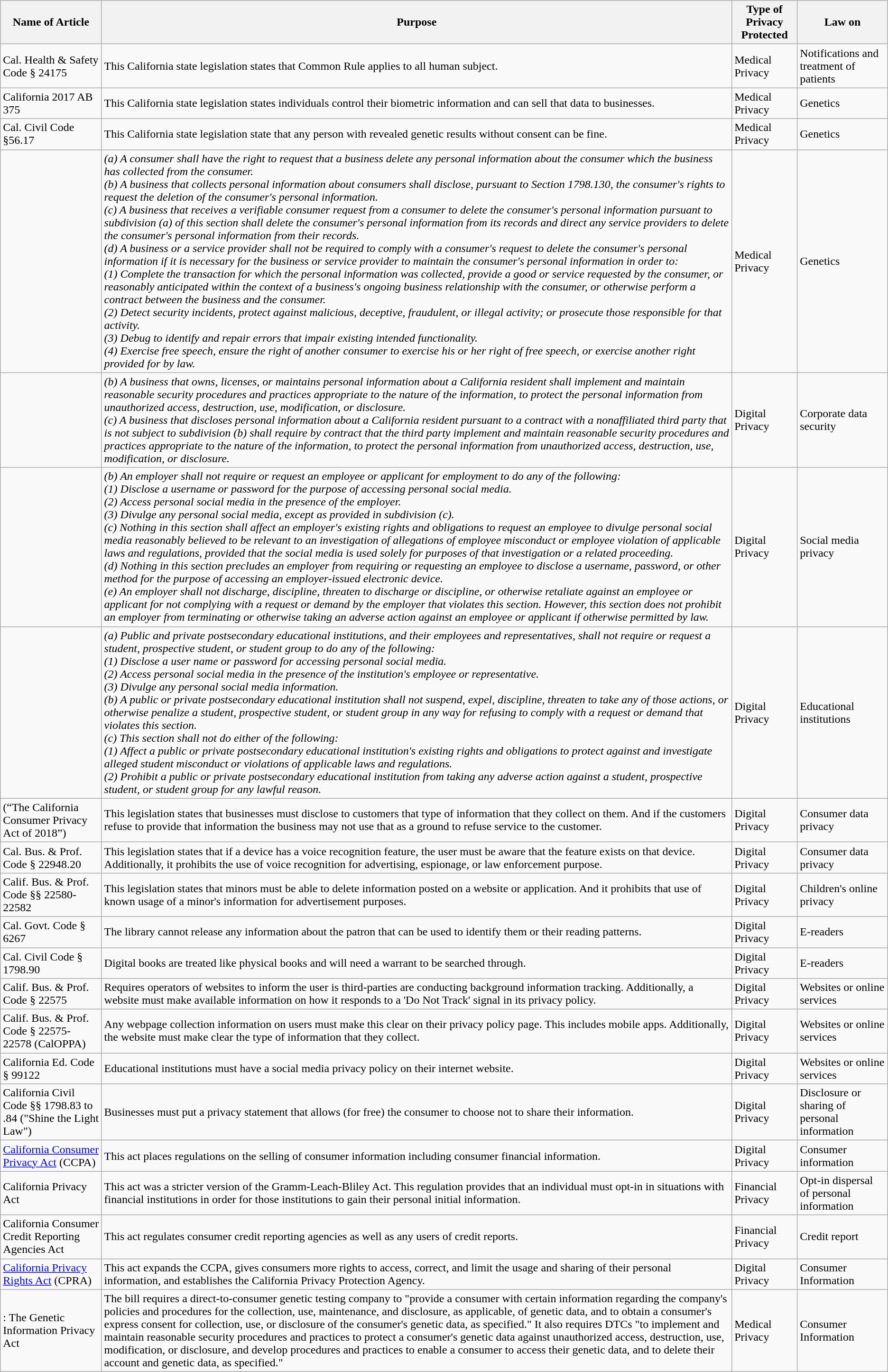<table class="wikitable">
<tr>
<th>Name of Article</th>
<th>Purpose</th>
<th>Type of Privacy Protected</th>
<th>Law on</th>
</tr>
<tr>
<td>Cal. Health & Safety Code § 24175</td>
<td>This California state legislation states that Common Rule applies to all human subject.</td>
<td>Medical Privacy</td>
<td>Notifications and treatment of patients</td>
</tr>
<tr>
<td>California 2017 AB 375</td>
<td>This California state legislation states individuals control their biometric information and can sell that data to businesses.</td>
<td>Medical Privacy</td>
<td>Genetics</td>
</tr>
<tr>
<td>Cal. Civil Code §56.17</td>
<td>This California state legislation state that any person with revealed genetic results without consent can be fine.</td>
<td>Medical Privacy</td>
<td>Genetics</td>
</tr>
<tr>
<td></td>
<td><em>(a) A consumer shall have the right to request that a business delete any personal information about the consumer which the business has collected from the consumer.</em><br><em>(b) A business that collects personal information about consumers shall disclose, pursuant to Section 1798.130, the consumer's rights to request the deletion of the consumer's personal information.</em><br><em>(c) A business that receives a verifiable consumer request from a consumer to delete the consumer's personal information pursuant to subdivision (a) of this section shall delete the consumer's personal information from its records and direct any service providers to delete the consumer's personal information from their records.</em><br><em>(d) A business or a service provider shall not be required to comply with a consumer's request to delete the consumer's personal information if it is necessary for the business or service provider to maintain the consumer's personal information in order to:</em><br><em>(1) Complete the transaction for which the personal information was collected, provide a good or service requested by the consumer, or reasonably anticipated within the context of a business's ongoing business relationship with the consumer, or otherwise perform a contract between the business and the consumer.</em><br><em>(2) Detect security incidents, protect against malicious, deceptive, fraudulent, or illegal activity; or prosecute those responsible for that activity.</em><br><em>(3) Debug to identify and repair errors that impair existing intended functionality.</em><br><em>(4) Exercise free speech, ensure the right of another consumer to exercise his or her right of free speech, or exercise another right provided for by law.</em></td>
<td>Medical Privacy</td>
<td>Genetics</td>
</tr>
<tr>
<td></td>
<td><em>(b) A business that owns, licenses, or maintains personal information about a California resident shall implement and maintain reasonable security procedures and practices appropriate to the nature of the information, to protect the personal information from unauthorized access, destruction, use, modification, or disclosure.</em><br><em>(c) A business that discloses personal information about a California resident pursuant to a contract with a nonaffiliated third party that is not subject to subdivision (b) shall require by contract that the third party implement and maintain reasonable security procedures and practices appropriate to the nature of the information, to protect the personal information from unauthorized access, destruction, use, modification, or disclosure.</em></td>
<td>Digital Privacy</td>
<td>Corporate data security</td>
</tr>
<tr>
<td></td>
<td><em>(b) An employer shall not require or request an employee or applicant for employment to do any of the following:</em><br><em>(1) Disclose a username or password for the purpose of accessing personal social media.</em><br><em>(2) Access personal social media in the presence of the employer.</em><br><em>(3) Divulge any personal social media, except as provided in subdivision (c).</em><br><em>(c) Nothing in this section shall affect an employer's existing rights and obligations to request an employee to divulge personal social media reasonably believed to be relevant to an investigation of allegations of employee misconduct or employee violation of applicable laws and regulations, provided that the social media is used solely for purposes of that investigation or a related proceeding.</em><br><em>(d) Nothing in this section precludes an employer from requiring or requesting an employee to disclose a username, password, or other method for the purpose of accessing an employer-issued electronic device.</em><br><em>(e) An employer shall not discharge, discipline, threaten to discharge or discipline, or otherwise retaliate against an employee or applicant for not complying with a request or demand by the employer that violates this section. However, this section does not prohibit an employer from terminating or otherwise taking an adverse action against an employee or applicant if otherwise permitted by law.</em></td>
<td>Digital Privacy</td>
<td>Social media privacy</td>
</tr>
<tr>
<td></td>
<td><em>(a) Public and private postsecondary educational institutions, and their employees and representatives, shall not require or request a student, prospective student, or student group to do any of the following:</em><br><em>(1) Disclose a user name or password for accessing personal social media.</em><br><em>(2) Access personal social media in the presence of the institution's employee or representative.</em><br><em>(3) Divulge any personal social media information.</em><br><em>(b) A public or private postsecondary educational institution shall not suspend, expel, discipline, threaten to take any of those actions, or otherwise penalize a student, prospective student, or student group in any way for refusing to comply with a request or demand that violates this section.</em><br><em>(c) This section shall not do either of the following:</em><br><em>(1) Affect a public or private postsecondary educational institution's existing rights and obligations to protect against and investigate alleged student misconduct or violations of applicable laws and regulations.</em><br><em>(2) Prohibit a public or private postsecondary educational institution from taking any adverse action against a student, prospective student, or student group for any lawful reason.</em></td>
<td>Digital Privacy</td>
<td>Educational institutions</td>
</tr>
<tr>
<td> (“The California Consumer Privacy Act of 2018”)</td>
<td>This legislation states that businesses must disclose to customers that type of information that they collect on them. And if the customers refuse to provide that information the business may not use that as a ground to refuse service to the customer.</td>
<td>Digital Privacy</td>
<td>Consumer data privacy</td>
</tr>
<tr>
<td>Cal. Bus. & Prof. Code § 22948.20</td>
<td>This legislation states that if a device has a voice recognition feature, the user must be aware that the feature exists on that device. Additionally, it prohibits the use of voice recognition for advertising, espionage, or law enforcement purpose.</td>
<td>Digital Privacy</td>
<td>Consumer data privacy</td>
</tr>
<tr>
<td>Calif. Bus. & Prof. Code §§ 22580-22582</td>
<td>This legislation states that minors must be able to delete information posted on a website or application. And it prohibits that use of known usage of a minor's information for advertisement purposes.</td>
<td>Digital Privacy</td>
<td>Children's online privacy</td>
</tr>
<tr>
<td>Cal. Govt. Code § 6267</td>
<td>The library cannot release any information about the patron that can be used to identify them or their reading patterns.</td>
<td>Digital Privacy</td>
<td>E-readers</td>
</tr>
<tr>
<td>Cal. Civil Code § 1798.90</td>
<td>Digital books are treated like physical books and will need a warrant to be searched through.</td>
<td>Digital Privacy</td>
<td>E-readers</td>
</tr>
<tr>
<td>Calif. Bus. & Prof. Code § 22575</td>
<td>Requires operators of websites to inform the user is third-parties are conducting background information tracking. Additionally, a website must make available information on how it responds to a 'Do Not Track' signal in its privacy policy.</td>
<td>Digital Privacy</td>
<td>Websites or online services</td>
</tr>
<tr>
<td>Calif. Bus. & Prof. Code § 22575-22578 (CalOPPA)</td>
<td>Any webpage collection information on users must make this clear on their privacy policy page. This includes mobile apps. Additionally, the website must make clear the type of information that they collect.</td>
<td>Digital Privacy</td>
<td>Websites or online services</td>
</tr>
<tr>
<td>California Ed. Code § 99122</td>
<td>Educational institutions must have a social media privacy policy on their internet website.</td>
<td>Digital Privacy</td>
<td>Websites or online services</td>
</tr>
<tr>
<td>California Civil Code §§ 1798.83 to .84 ("Shine the Light Law")</td>
<td>Businesses must put a privacy statement that allows (for free) the consumer to choose not to share their information.</td>
<td>Digital Privacy</td>
<td>Disclosure or sharing of personal information</td>
</tr>
<tr>
<td><a href='#'>California Consumer Privacy Act</a> (CCPA)</td>
<td>This act places regulations on the selling of consumer information including consumer financial information.</td>
<td>Digital Privacy</td>
<td>Consumer information</td>
</tr>
<tr>
<td>California Privacy Act</td>
<td>This act was a stricter version of the Gramm-Leach-Bliley Act. This regulation provides that an individual must opt-in in situations with financial institutions in order for those institutions to gain their personal initial information.</td>
<td>Financial Privacy</td>
<td>Opt-in dispersal of personal information</td>
</tr>
<tr>
<td>California Consumer Credit Reporting Agencies Act</td>
<td>This act regulates consumer credit reporting agencies as well as any users of credit reports.</td>
<td>Financial Privacy</td>
<td>Credit report</td>
</tr>
<tr>
<td><a href='#'>California Privacy Rights Act</a> (CPRA)</td>
<td>This act expands the CCPA, gives consumers more rights to access, correct, and limit the usage and sharing of their personal information, and establishes the California Privacy Protection Agency.</td>
<td>Digital Privacy</td>
<td>Consumer Information</td>
</tr>
<tr>
<td>: The Genetic Information Privacy Act</td>
<td>The bill requires a direct-to-consumer genetic testing company to "provide a consumer with certain information regarding the company's policies and procedures for the collection, use, maintenance, and disclosure, as applicable, of genetic data, and to obtain a consumer's express consent for collection, use, or disclosure of the consumer's genetic data, as specified." It also requires DTCs "to implement and maintain reasonable security procedures and practices to protect a consumer's genetic data against unauthorized access, destruction, use, modification, or disclosure, and develop procedures and practices to enable a consumer to access their genetic data, and to delete their account and genetic data, as specified."</td>
<td>Medical Privacy</td>
<td>Consumer Information</td>
</tr>
</table>
